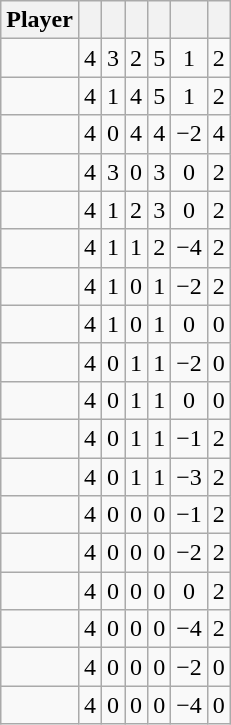<table class="wikitable sortable" style="text-align:center;">
<tr>
<th>Player</th>
<th></th>
<th></th>
<th></th>
<th></th>
<th data-sort-type="number"></th>
<th></th>
</tr>
<tr>
<td></td>
<td>4</td>
<td>3</td>
<td>2</td>
<td>5</td>
<td>1</td>
<td>2</td>
</tr>
<tr>
<td></td>
<td>4</td>
<td>1</td>
<td>4</td>
<td>5</td>
<td>1</td>
<td>2</td>
</tr>
<tr>
<td></td>
<td>4</td>
<td>0</td>
<td>4</td>
<td>4</td>
<td>−2</td>
<td>4</td>
</tr>
<tr>
<td></td>
<td>4</td>
<td>3</td>
<td>0</td>
<td>3</td>
<td>0</td>
<td>2</td>
</tr>
<tr>
<td></td>
<td>4</td>
<td>1</td>
<td>2</td>
<td>3</td>
<td>0</td>
<td>2</td>
</tr>
<tr>
<td></td>
<td>4</td>
<td>1</td>
<td>1</td>
<td>2</td>
<td>−4</td>
<td>2</td>
</tr>
<tr>
<td></td>
<td>4</td>
<td>1</td>
<td>0</td>
<td>1</td>
<td>−2</td>
<td>2</td>
</tr>
<tr>
<td></td>
<td>4</td>
<td>1</td>
<td>0</td>
<td>1</td>
<td>0</td>
<td>0</td>
</tr>
<tr>
<td></td>
<td>4</td>
<td>0</td>
<td>1</td>
<td>1</td>
<td>−2</td>
<td>0</td>
</tr>
<tr>
<td></td>
<td>4</td>
<td>0</td>
<td>1</td>
<td>1</td>
<td>0</td>
<td>0</td>
</tr>
<tr>
<td></td>
<td>4</td>
<td>0</td>
<td>1</td>
<td>1</td>
<td>−1</td>
<td>2</td>
</tr>
<tr>
<td></td>
<td>4</td>
<td>0</td>
<td>1</td>
<td>1</td>
<td>−3</td>
<td>2</td>
</tr>
<tr>
<td></td>
<td>4</td>
<td>0</td>
<td>0</td>
<td>0</td>
<td>−1</td>
<td>2</td>
</tr>
<tr>
<td></td>
<td>4</td>
<td>0</td>
<td>0</td>
<td>0</td>
<td>−2</td>
<td>2</td>
</tr>
<tr>
<td></td>
<td>4</td>
<td>0</td>
<td>0</td>
<td>0</td>
<td>0</td>
<td>2</td>
</tr>
<tr>
<td></td>
<td>4</td>
<td>0</td>
<td>0</td>
<td>0</td>
<td>−4</td>
<td>2</td>
</tr>
<tr>
<td></td>
<td>4</td>
<td>0</td>
<td>0</td>
<td>0</td>
<td>−2</td>
<td>0</td>
</tr>
<tr>
<td></td>
<td>4</td>
<td>0</td>
<td>0</td>
<td>0</td>
<td>−4</td>
<td>0</td>
</tr>
</table>
